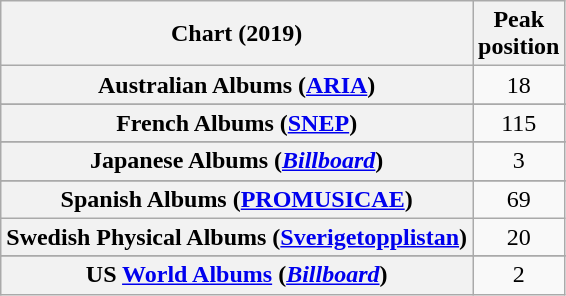<table class="wikitable sortable plainrowheaders" style="text-align:center">
<tr>
<th scope="col">Chart (2019)</th>
<th scope="col">Peak<br>position</th>
</tr>
<tr>
<th scope="row">Australian Albums (<a href='#'>ARIA</a>)</th>
<td>18</td>
</tr>
<tr>
</tr>
<tr>
</tr>
<tr>
</tr>
<tr>
</tr>
<tr>
</tr>
<tr>
<th scope="row">French Albums (<a href='#'>SNEP</a>)</th>
<td>115</td>
</tr>
<tr>
</tr>
<tr>
</tr>
<tr>
<th scope="row">Japanese Albums (<em><a href='#'>Billboard</a></em>)</th>
<td>3</td>
</tr>
<tr>
</tr>
<tr>
<th scope="row">Spanish Albums (<a href='#'>PROMUSICAE</a>)</th>
<td>69</td>
</tr>
<tr>
<th scope="row">Swedish Physical Albums (<a href='#'>Sverigetopplistan</a>)</th>
<td>20</td>
</tr>
<tr>
</tr>
<tr>
</tr>
<tr>
</tr>
<tr>
</tr>
<tr>
</tr>
<tr>
</tr>
<tr>
</tr>
<tr>
</tr>
<tr>
<th scope="row">US <a href='#'>World Albums</a> (<em><a href='#'>Billboard</a></em>)</th>
<td>2</td>
</tr>
</table>
